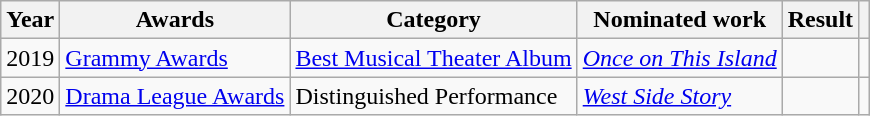<table class="wikitable sortable">
<tr>
<th>Year</th>
<th>Awards</th>
<th>Category</th>
<th>Nominated work</th>
<th>Result</th>
<th></th>
</tr>
<tr>
<td>2019</td>
<td><a href='#'>Grammy Awards</a></td>
<td><a href='#'>Best Musical Theater Album</a></td>
<td><em><a href='#'>Once on This Island</a></em></td>
<td></td>
<td></td>
</tr>
<tr>
<td>2020</td>
<td><a href='#'>Drama League Awards</a></td>
<td>Distinguished Performance</td>
<td><em><a href='#'>West Side Story</a></em></td>
<td></td>
<td></td>
</tr>
</table>
